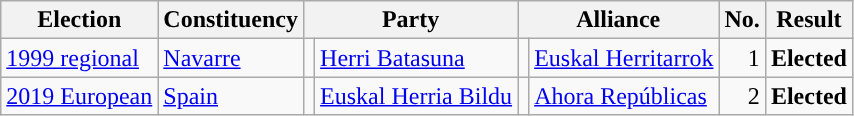<table class="wikitable" style="text-align:left;">
<tr>
<th scope=col>Election</th>
<th scope=col>Constituency</th>
<th scope=col colspan="2">Party</th>
<th scope=col colspan="2">Alliance</th>
<th scope=col>No.</th>
<th scope=col>Result</th>
</tr>
<tr>
<td><a href='#'>1999 regional</a></td>
<td><a href='#'>Navarre</a></td>
<td style="background:"></td>
<td><a href='#'>Herri Batasuna</a></td>
<td style="background:"></td>
<td><a href='#'>Euskal Herritarrok</a></td>
<td align=right>1</td>
<td><strong>Elected</strong></td>
</tr>
<tr>
<td><a href='#'>2019 European</a></td>
<td><a href='#'>Spain</a></td>
<td style="background:"></td>
<td><a href='#'>Euskal Herria Bildu</a></td>
<td style="background:"></td>
<td><a href='#'>Ahora Repúblicas</a></td>
<td align=right>2</td>
<td><strong>Elected</strong></td>
</tr>
</table>
